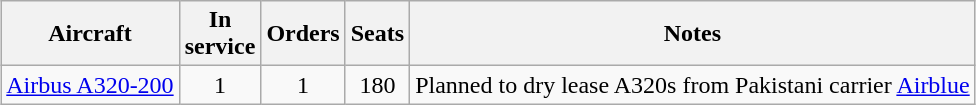<table class="wikitable" style="margin:1em auto; text-align:center;">
<tr>
<th>Aircraft</th>
<th>In <br>service</th>
<th>Orders</th>
<th>Seats</th>
<th>Notes</th>
</tr>
<tr>
<td><a href='#'>Airbus A320-200</a></td>
<td>1</td>
<td>1</td>
<td>180</td>
<td>Planned to dry lease A320s from Pakistani carrier <a href='#'>Airblue</a></td>
</tr>
</table>
